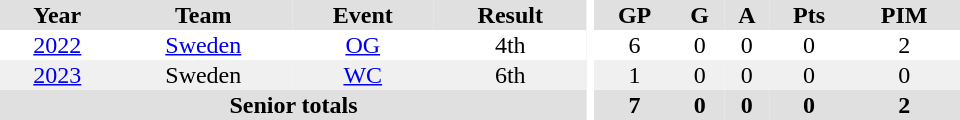<table border="0" cellpadding="1" cellspacing="0" ID="Table3" style="text-align:center; width:40em">
<tr ALIGN="center" bgcolor="#e0e0e0">
<th>Year</th>
<th>Team</th>
<th>Event</th>
<th>Result</th>
<th rowspan="99" bgcolor="#ffffff"></th>
<th>GP</th>
<th>G</th>
<th>A</th>
<th>Pts</th>
<th>PIM</th>
</tr>
<tr>
<td><a href='#'>2022</a></td>
<td><a href='#'>Sweden</a></td>
<td><a href='#'>OG</a></td>
<td>4th</td>
<td>6</td>
<td>0</td>
<td>0</td>
<td>0</td>
<td>2</td>
</tr>
<tr bgcolor="#f0f0f0">
<td><a href='#'>2023</a></td>
<td>Sweden</td>
<td><a href='#'>WC</a></td>
<td>6th</td>
<td>1</td>
<td>0</td>
<td>0</td>
<td>0</td>
<td>0</td>
</tr>
<tr bgcolor="#e0e0e0">
<th colspan="4">Senior totals</th>
<th>7</th>
<th>0</th>
<th>0</th>
<th>0</th>
<th>2</th>
</tr>
</table>
